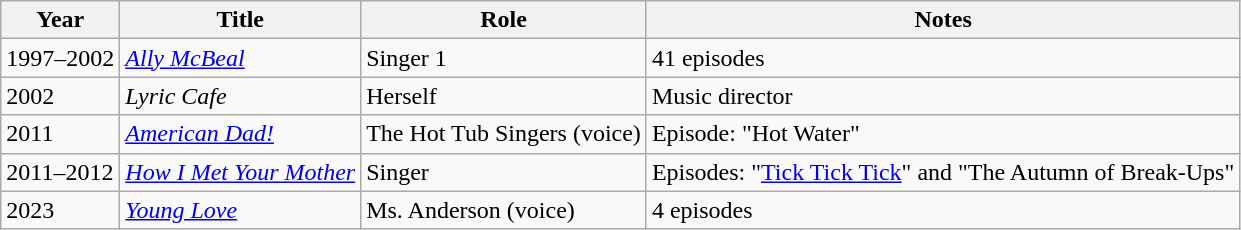<table class="wikitable">
<tr>
<th>Year</th>
<th>Title</th>
<th>Role</th>
<th>Notes</th>
</tr>
<tr>
<td>1997–2002</td>
<td><em><a href='#'>Ally McBeal</a></em></td>
<td>Singer 1</td>
<td>41 episodes</td>
</tr>
<tr>
<td>2002</td>
<td><em>Lyric Cafe</em></td>
<td>Herself</td>
<td>Music director</td>
</tr>
<tr>
<td>2011</td>
<td><em><a href='#'>American Dad!</a></em></td>
<td>The Hot Tub Singers (voice)</td>
<td>Episode: "Hot Water"</td>
</tr>
<tr>
<td>2011–2012</td>
<td><em><a href='#'>How I Met Your Mother</a></em></td>
<td>Singer</td>
<td>Episodes: "<a href='#'>Tick Tick Tick</a>" and "The Autumn of Break-Ups"</td>
</tr>
<tr>
<td>2023</td>
<td><em><a href='#'>Young Love</a></em></td>
<td>Ms. Anderson (voice)</td>
<td>4 episodes</td>
</tr>
</table>
